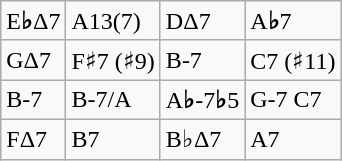<table class="wikitable">
<tr>
<td>E<strong>♭</strong>Δ7</td>
<td>A13(7)</td>
<td>DΔ7</td>
<td>A<strong>♭</strong>7</td>
</tr>
<tr>
<td>GΔ7</td>
<td>F♯7 (♯9)</td>
<td>B-7</td>
<td>C7 (♯11)</td>
</tr>
<tr>
<td>B-7</td>
<td>B-7/A</td>
<td>A<strong>♭</strong>-7<strong>♭</strong>5</td>
<td>G-7 C7</td>
</tr>
<tr>
<td>FΔ7</td>
<td>B7</td>
<td>B♭Δ7</td>
<td>A7</td>
</tr>
</table>
